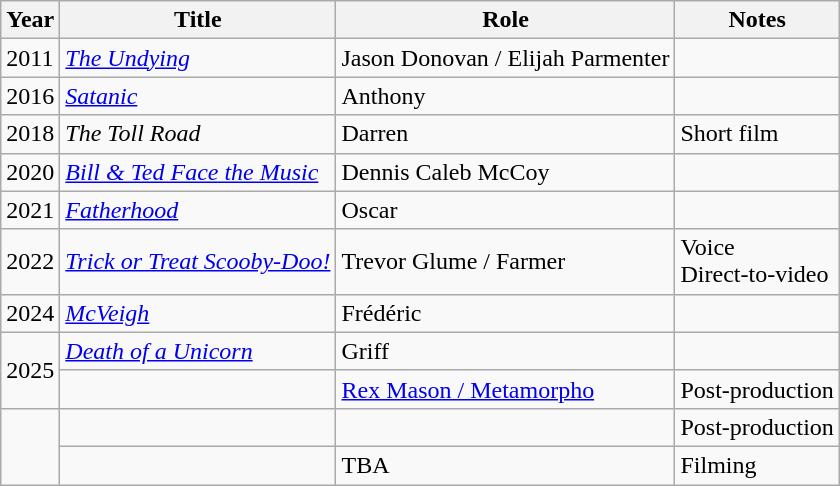<table class="wikitable sortable">
<tr>
<th scope="col">Year</th>
<th scope="col">Title</th>
<th scope="col">Role</th>
<th scope="col" class="unsortable">Notes</th>
</tr>
<tr>
<td>2011</td>
<td scope="row"><em><a href='#'>The Undying</a></em></td>
<td>Jason Donovan / Elijah Parmenter</td>
<td></td>
</tr>
<tr>
<td>2016</td>
<td scope="row"><em><a href='#'>Satanic</a></em></td>
<td>Anthony</td>
<td></td>
</tr>
<tr>
<td>2018</td>
<td scope="row"><em>The Toll Road</em></td>
<td>Darren</td>
<td>Short film</td>
</tr>
<tr>
<td>2020</td>
<td scope="row"><em><a href='#'>Bill & Ted Face the Music</a></em></td>
<td>Dennis Caleb McCoy</td>
<td></td>
</tr>
<tr>
<td>2021</td>
<td scope="row"><em><a href='#'>Fatherhood</a></em></td>
<td>Oscar</td>
<td></td>
</tr>
<tr>
<td>2022</td>
<td><em><a href='#'>Trick or Treat Scooby-Doo!</a></em></td>
<td>Trevor Glume / Farmer</td>
<td>Voice<br>Direct-to-video</td>
</tr>
<tr>
<td>2024</td>
<td><em><a href='#'>McVeigh</a></em></td>
<td>Frédéric</td>
<td></td>
</tr>
<tr>
<td rowspan="2">2025</td>
<td><em><a href='#'>Death of a Unicorn</a></em></td>
<td>Griff</td>
<td></td>
</tr>
<tr>
<td></td>
<td><a href='#'>Rex Mason / Metamorpho</a></td>
<td>Post-production</td>
</tr>
<tr>
<td rowspan="2"></td>
<td></td>
<td></td>
<td>Post-production</td>
</tr>
<tr>
<td></td>
<td>TBA</td>
<td>Filming<br>
</td>
</tr>
</table>
